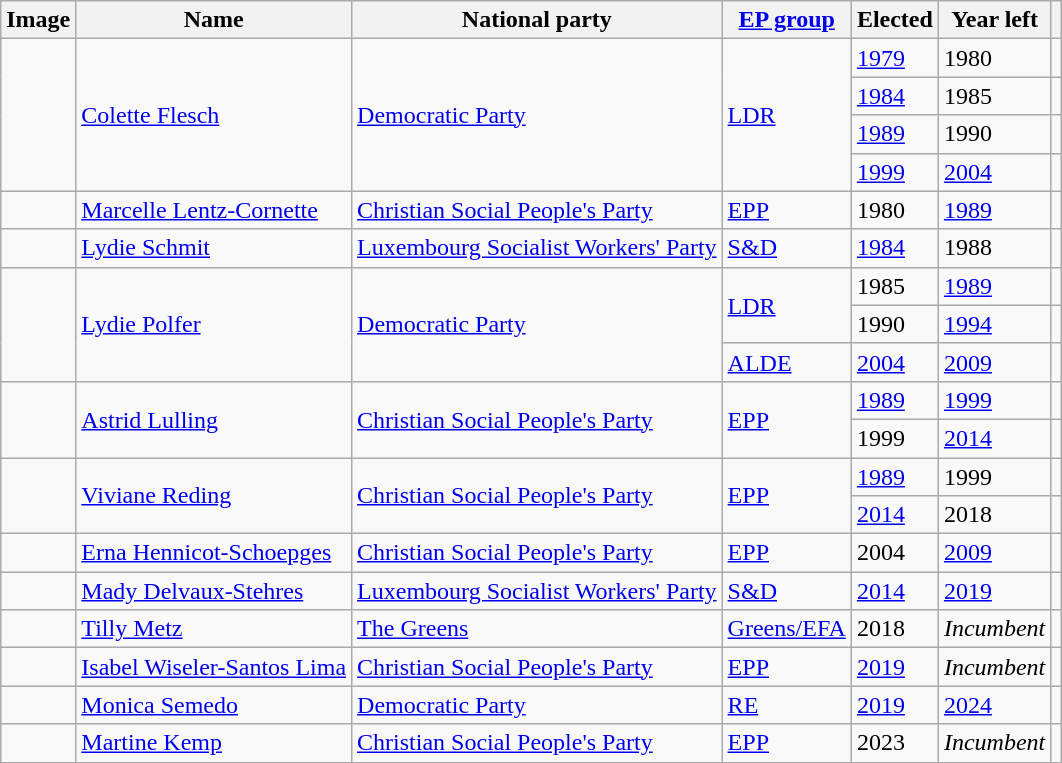<table class="sortable wikitable">
<tr>
<th>Image</th>
<th>Name</th>
<th>National party</th>
<th><a href='#'>EP group</a></th>
<th>Elected</th>
<th>Year left</th>
<th></th>
</tr>
<tr>
<td rowspan="4"></td>
<td rowspan="4"><a href='#'>Colette Flesch</a></td>
<td rowspan="4"> <a href='#'>Democratic Party</a></td>
<td rowspan="4"> <a href='#'>LDR</a></td>
<td><a href='#'>1979</a></td>
<td>1980</td>
<td></td>
</tr>
<tr>
<td><a href='#'>1984</a></td>
<td>1985</td>
<td></td>
</tr>
<tr>
<td><a href='#'>1989</a></td>
<td>1990</td>
<td></td>
</tr>
<tr>
<td><a href='#'>1999</a></td>
<td><a href='#'>2004</a></td>
<td></td>
</tr>
<tr>
<td></td>
<td><a href='#'>Marcelle Lentz-Cornette</a></td>
<td> <a href='#'>Christian Social People's Party</a></td>
<td> <a href='#'>EPP</a></td>
<td>1980</td>
<td><a href='#'>1989</a></td>
<td></td>
</tr>
<tr>
<td></td>
<td><a href='#'>Lydie Schmit</a></td>
<td> <a href='#'>Luxembourg Socialist Workers' Party</a></td>
<td> <a href='#'>S&D</a></td>
<td><a href='#'>1984</a></td>
<td>1988</td>
<td></td>
</tr>
<tr>
<td rowspan="3"></td>
<td rowspan="3"><a href='#'>Lydie Polfer</a></td>
<td rowspan="3"> <a href='#'>Democratic Party</a></td>
<td rowspan="2"> <a href='#'>LDR</a></td>
<td>1985</td>
<td><a href='#'>1989</a></td>
<td></td>
</tr>
<tr>
<td>1990</td>
<td><a href='#'>1994</a></td>
<td></td>
</tr>
<tr>
<td> <a href='#'>ALDE</a></td>
<td><a href='#'>2004</a></td>
<td><a href='#'>2009</a></td>
<td></td>
</tr>
<tr>
<td rowspan="2"></td>
<td rowspan="2"><a href='#'>Astrid Lulling</a></td>
<td rowspan="2"> <a href='#'>Christian Social People's Party</a></td>
<td rowspan="2"> <a href='#'>EPP</a></td>
<td><a href='#'>1989</a></td>
<td><a href='#'>1999</a></td>
<td></td>
</tr>
<tr>
<td>1999</td>
<td><a href='#'>2014</a></td>
<td></td>
</tr>
<tr>
<td rowspan="2"></td>
<td rowspan="2"><a href='#'>Viviane Reding</a></td>
<td rowspan="2"> <a href='#'>Christian Social People's Party</a></td>
<td rowspan="2"> <a href='#'>EPP</a></td>
<td><a href='#'>1989</a></td>
<td>1999</td>
<td></td>
</tr>
<tr>
<td><a href='#'>2014</a></td>
<td>2018</td>
<td></td>
</tr>
<tr>
<td></td>
<td><a href='#'>Erna Hennicot-Schoepges</a></td>
<td> <a href='#'>Christian Social People's Party</a></td>
<td> <a href='#'>EPP</a></td>
<td>2004</td>
<td><a href='#'>2009</a></td>
<td></td>
</tr>
<tr>
<td></td>
<td><a href='#'>Mady Delvaux-Stehres</a></td>
<td> <a href='#'>Luxembourg Socialist Workers' Party</a></td>
<td> <a href='#'>S&D</a></td>
<td><a href='#'>2014</a></td>
<td><a href='#'>2019</a></td>
<td></td>
</tr>
<tr>
<td></td>
<td><a href='#'>Tilly Metz</a></td>
<td> <a href='#'>The Greens</a></td>
<td> <a href='#'>Greens/EFA</a></td>
<td>2018</td>
<td><em>Incumbent</em></td>
<td></td>
</tr>
<tr>
<td></td>
<td><a href='#'>Isabel Wiseler-Santos Lima</a></td>
<td> <a href='#'>Christian Social People's Party</a></td>
<td> <a href='#'>EPP</a></td>
<td><a href='#'>2019</a></td>
<td><em>Incumbent</em></td>
<td></td>
</tr>
<tr>
<td></td>
<td><a href='#'>Monica Semedo</a></td>
<td> <a href='#'>Democratic Party</a></td>
<td> <a href='#'>RE</a></td>
<td><a href='#'>2019</a></td>
<td><a href='#'>2024</a></td>
<td></td>
</tr>
<tr>
<td></td>
<td><a href='#'>Martine Kemp</a></td>
<td> <a href='#'>Christian Social People's Party</a></td>
<td> <a href='#'>EPP</a></td>
<td>2023</td>
<td><em>Incumbent</em></td>
<td></td>
</tr>
</table>
